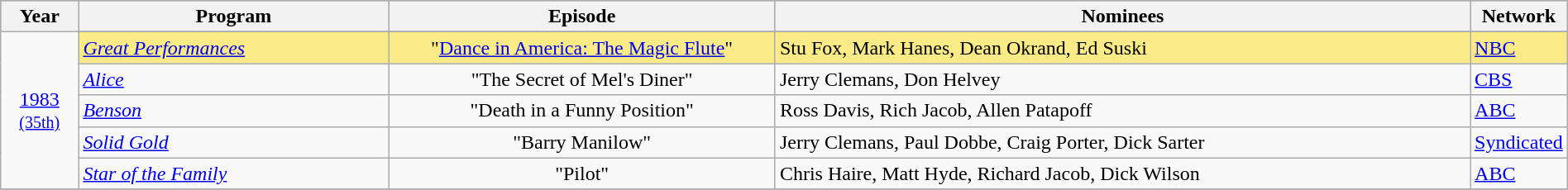<table class="wikitable" style="width:100%">
<tr bgcolor="#bebebe">
<th width="5%">Year</th>
<th width="20%">Program</th>
<th width="25%">Episode</th>
<th width="45%">Nominees</th>
<th width="5%">Network</th>
</tr>
<tr>
<td rowspan=6 style="text-align:center"><a href='#'>1983</a><br><small><a href='#'>(35th)</a></small><br></td>
</tr>
<tr style="background:#FAEB86">
<td><em><a href='#'>Great Performances</a></em></td>
<td align=center>"<a href='#'>Dance in America: The Magic Flute</a>"</td>
<td>Stu Fox, Mark Hanes, Dean Okrand, Ed Suski</td>
<td><a href='#'>NBC</a></td>
</tr>
<tr>
<td><em><a href='#'>Alice</a></em></td>
<td align=center>"The Secret of Mel's Diner"</td>
<td>Jerry Clemans, Don Helvey</td>
<td><a href='#'>CBS</a></td>
</tr>
<tr>
<td><em><a href='#'>Benson</a></em></td>
<td align=center>"Death in a Funny Position"</td>
<td>Ross Davis, Rich Jacob, Allen Patapoff</td>
<td><a href='#'>ABC</a></td>
</tr>
<tr>
<td><em><a href='#'>Solid Gold</a></em></td>
<td align=center>"Barry Manilow"</td>
<td>Jerry Clemans, Paul Dobbe, Craig Porter, Dick Sarter</td>
<td><a href='#'>Syndicated</a></td>
</tr>
<tr>
<td><em><a href='#'>Star of the Family</a></em></td>
<td align=center>"Pilot"</td>
<td>Chris Haire, Matt Hyde, Richard Jacob, Dick Wilson</td>
<td><a href='#'>ABC</a></td>
</tr>
<tr>
</tr>
</table>
